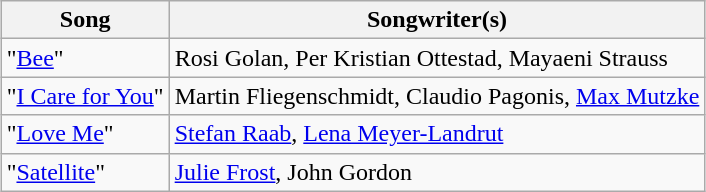<table class="sortable wikitable" style="margin: 1em auto 1em auto;">
<tr>
<th>Song</th>
<th>Songwriter(s)</th>
</tr>
<tr>
<td align="left">"<a href='#'>Bee</a>"</td>
<td align="left">Rosi Golan, Per Kristian Ottestad, Mayaeni Strauss</td>
</tr>
<tr>
<td align="left">"<a href='#'>I Care for You</a>"</td>
<td align="left">Martin Fliegenschmidt, Claudio Pagonis, <a href='#'>Max Mutzke</a></td>
</tr>
<tr>
<td align="left">"<a href='#'>Love Me</a>"</td>
<td align="left"><a href='#'>Stefan Raab</a>, <a href='#'>Lena Meyer-Landrut</a></td>
</tr>
<tr>
<td align="left">"<a href='#'>Satellite</a>"</td>
<td align="left"><a href='#'>Julie Frost</a>, John Gordon</td>
</tr>
</table>
